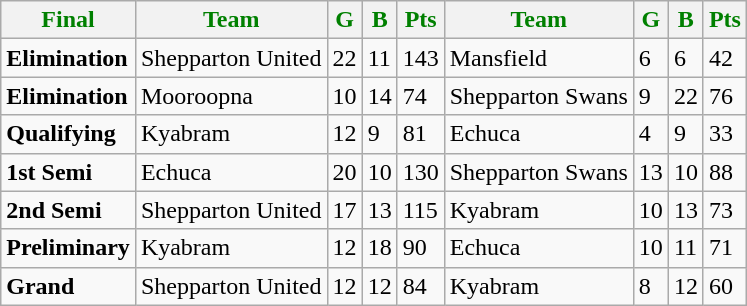<table class="wikitable"		align" right">
<tr>
<th style="color:green">Final</th>
<th style="color:green">Team</th>
<th style="color:green">G</th>
<th style="color:green">B</th>
<th style="color:green">Pts</th>
<th style="color:green">Team</th>
<th style="color:green">G</th>
<th style="color:green">B</th>
<th style="color:green">Pts</th>
</tr>
<tr>
<td><strong>Elimination</strong></td>
<td>Shepparton United</td>
<td>22</td>
<td>11</td>
<td>143</td>
<td>Mansfield</td>
<td>6</td>
<td>6</td>
<td>42</td>
</tr>
<tr>
<td><strong>Elimination</strong></td>
<td>Mooroopna</td>
<td>10</td>
<td>14</td>
<td>74</td>
<td>Shepparton Swans</td>
<td>9</td>
<td>22</td>
<td>76</td>
</tr>
<tr>
<td><strong>Qualifying</strong></td>
<td>Kyabram</td>
<td>12</td>
<td>9</td>
<td>81</td>
<td>Echuca</td>
<td>4</td>
<td>9</td>
<td>33</td>
</tr>
<tr>
<td><strong>1st Semi</strong></td>
<td>Echuca</td>
<td>20</td>
<td>10</td>
<td>130</td>
<td>Shepparton Swans</td>
<td>13</td>
<td>10</td>
<td>88</td>
</tr>
<tr>
<td><strong>2nd Semi</strong></td>
<td>Shepparton United</td>
<td>17</td>
<td>13</td>
<td>115</td>
<td>Kyabram</td>
<td>10</td>
<td>13</td>
<td>73</td>
</tr>
<tr>
<td><strong>Preliminary</strong></td>
<td>Kyabram</td>
<td>12</td>
<td>18</td>
<td>90</td>
<td>Echuca</td>
<td>10</td>
<td>11</td>
<td>71</td>
</tr>
<tr>
<td><strong>Grand</strong></td>
<td>Shepparton United</td>
<td>12</td>
<td>12</td>
<td>84</td>
<td>Kyabram</td>
<td>8</td>
<td>12</td>
<td>60</td>
</tr>
</table>
